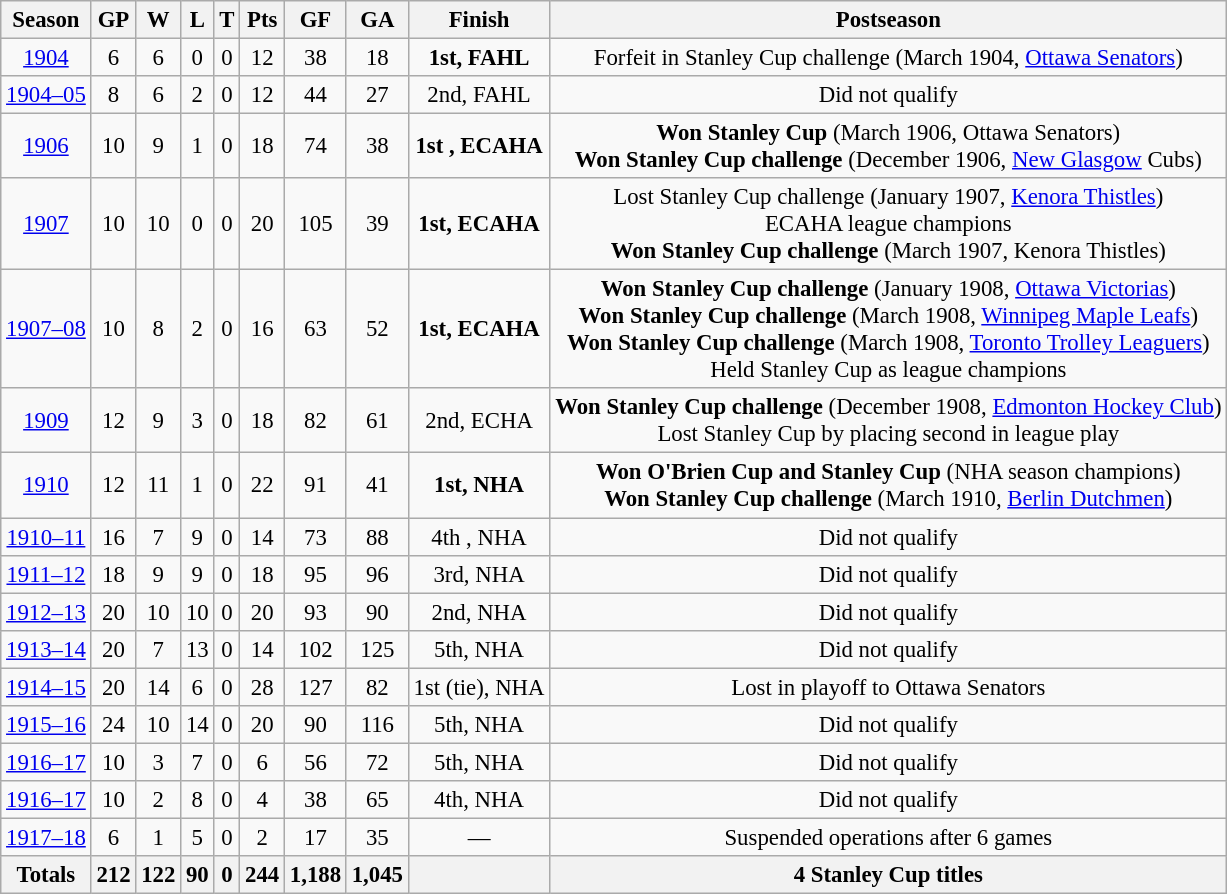<table class="wikitable plainrowheaders" style="text-align: center; font-size:95%;">
<tr>
<th>Season</th>
<th>GP</th>
<th>W</th>
<th>L</th>
<th>T</th>
<th>Pts</th>
<th>GF</th>
<th>GA</th>
<th>Finish</th>
<th>Postseason</th>
</tr>
<tr>
<td><a href='#'>1904</a></td>
<td>6</td>
<td>6</td>
<td>0</td>
<td>0</td>
<td>12</td>
<td>38</td>
<td>18</td>
<td><strong>1st, FAHL</strong></td>
<td>Forfeit in Stanley Cup challenge (March 1904, <a href='#'>Ottawa Senators</a>)</td>
</tr>
<tr>
<td><a href='#'>1904–05</a></td>
<td>8</td>
<td>6</td>
<td>2</td>
<td>0</td>
<td>12</td>
<td>44</td>
<td>27</td>
<td>2nd, FAHL</td>
<td>Did not qualify</td>
</tr>
<tr>
<td><a href='#'>1906</a></td>
<td>10</td>
<td>9</td>
<td>1</td>
<td>0</td>
<td>18</td>
<td>74</td>
<td>38</td>
<td><strong>1st , ECAHA</strong></td>
<td><strong>Won Stanley Cup</strong> (March 1906, Ottawa Senators)<br><strong>Won Stanley Cup challenge</strong> (December 1906, <a href='#'>New Glasgow</a> Cubs)</td>
</tr>
<tr>
<td><a href='#'>1907</a></td>
<td>10</td>
<td>10</td>
<td>0</td>
<td>0</td>
<td>20</td>
<td>105</td>
<td>39</td>
<td><strong>1st, ECAHA</strong></td>
<td>Lost Stanley Cup challenge (January 1907, <a href='#'>Kenora Thistles</a>)<br>ECAHA league champions<br><strong>Won Stanley Cup challenge</strong> (March 1907, Kenora Thistles)</td>
</tr>
<tr>
<td><a href='#'>1907–08</a></td>
<td>10</td>
<td>8</td>
<td>2</td>
<td>0</td>
<td>16</td>
<td>63</td>
<td>52</td>
<td><strong>1st, ECAHA</strong></td>
<td><strong>Won Stanley Cup challenge</strong> (January 1908, <a href='#'>Ottawa Victorias</a>)<br><strong>Won Stanley Cup challenge</strong> (March 1908, <a href='#'>Winnipeg Maple Leafs</a>)<br><strong>Won Stanley Cup challenge</strong> (March 1908, <a href='#'>Toronto Trolley Leaguers</a>)<br>Held Stanley Cup as league champions</td>
</tr>
<tr>
<td><a href='#'>1909</a></td>
<td>12</td>
<td>9</td>
<td>3</td>
<td>0</td>
<td>18</td>
<td>82</td>
<td>61</td>
<td>2nd, ECHA</td>
<td><strong>Won Stanley Cup challenge</strong> (December 1908, <a href='#'>Edmonton Hockey Club</a>)<br>Lost Stanley Cup by placing second in league play</td>
</tr>
<tr>
<td><a href='#'>1910</a></td>
<td>12</td>
<td>11</td>
<td>1</td>
<td>0</td>
<td>22</td>
<td>91</td>
<td>41</td>
<td><strong>1st, NHA</strong></td>
<td><strong>Won O'Brien Cup and Stanley Cup</strong> (NHA season champions)<br><strong>Won Stanley Cup challenge</strong> (March 1910, <a href='#'>Berlin Dutchmen</a>)</td>
</tr>
<tr>
<td><a href='#'>1910–11</a></td>
<td>16</td>
<td>7</td>
<td>9</td>
<td>0</td>
<td>14</td>
<td>73</td>
<td>88</td>
<td>4th , NHA</td>
<td>Did not qualify</td>
</tr>
<tr>
<td><a href='#'>1911–12</a></td>
<td>18</td>
<td>9</td>
<td>9</td>
<td>0</td>
<td>18</td>
<td>95</td>
<td>96</td>
<td>3rd, NHA</td>
<td>Did not qualify</td>
</tr>
<tr>
<td><a href='#'>1912–13</a></td>
<td>20</td>
<td>10</td>
<td>10</td>
<td>0</td>
<td>20</td>
<td>93</td>
<td>90</td>
<td>2nd, NHA</td>
<td>Did not qualify</td>
</tr>
<tr>
<td><a href='#'>1913–14</a></td>
<td>20</td>
<td>7</td>
<td>13</td>
<td>0</td>
<td>14</td>
<td>102</td>
<td>125</td>
<td>5th, NHA</td>
<td>Did not qualify</td>
</tr>
<tr>
<td><a href='#'>1914–15</a></td>
<td>20</td>
<td>14</td>
<td>6</td>
<td>0</td>
<td>28</td>
<td>127</td>
<td>82</td>
<td>1st (tie), NHA</td>
<td>Lost in playoff to Ottawa Senators</td>
</tr>
<tr>
<td><a href='#'>1915–16</a></td>
<td>24</td>
<td>10</td>
<td>14</td>
<td>0</td>
<td>20</td>
<td>90</td>
<td>116</td>
<td>5th, NHA</td>
<td>Did not qualify</td>
</tr>
<tr>
<td><a href='#'>1916–17</a></td>
<td>10</td>
<td>3</td>
<td>7</td>
<td>0</td>
<td>6</td>
<td>56</td>
<td>72</td>
<td>5th, NHA</td>
<td>Did not qualify</td>
</tr>
<tr>
<td><a href='#'>1916–17</a></td>
<td>10</td>
<td>2</td>
<td>8</td>
<td>0</td>
<td>4</td>
<td>38</td>
<td>65</td>
<td>4th, NHA</td>
<td>Did not qualify</td>
</tr>
<tr>
<td><a href='#'>1917–18</a></td>
<td>6</td>
<td>1</td>
<td>5</td>
<td>0</td>
<td>2</td>
<td>17</td>
<td>35</td>
<td>—</td>
<td>Suspended operations after 6 games</td>
</tr>
<tr>
<th>Totals</th>
<th>212</th>
<th>122</th>
<th>90</th>
<th>0</th>
<th>244</th>
<th>1,188</th>
<th>1,045</th>
<th> </th>
<th>4 Stanley Cup titles</th>
</tr>
</table>
